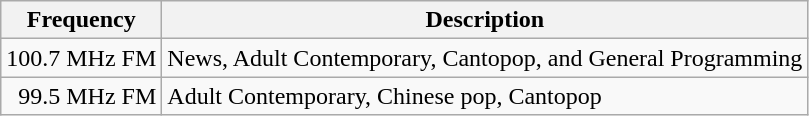<table class="wikitable">
<tr>
<th>Frequency</th>
<th>Description</th>
</tr>
<tr>
<td style="text-align:right;">100.7 MHz FM</td>
<td>News, Adult Contemporary, Cantopop, and General Programming</td>
</tr>
<tr>
<td style="text-align:right;">99.5 MHz FM</td>
<td>Adult Contemporary, Chinese pop, Cantopop</td>
</tr>
</table>
